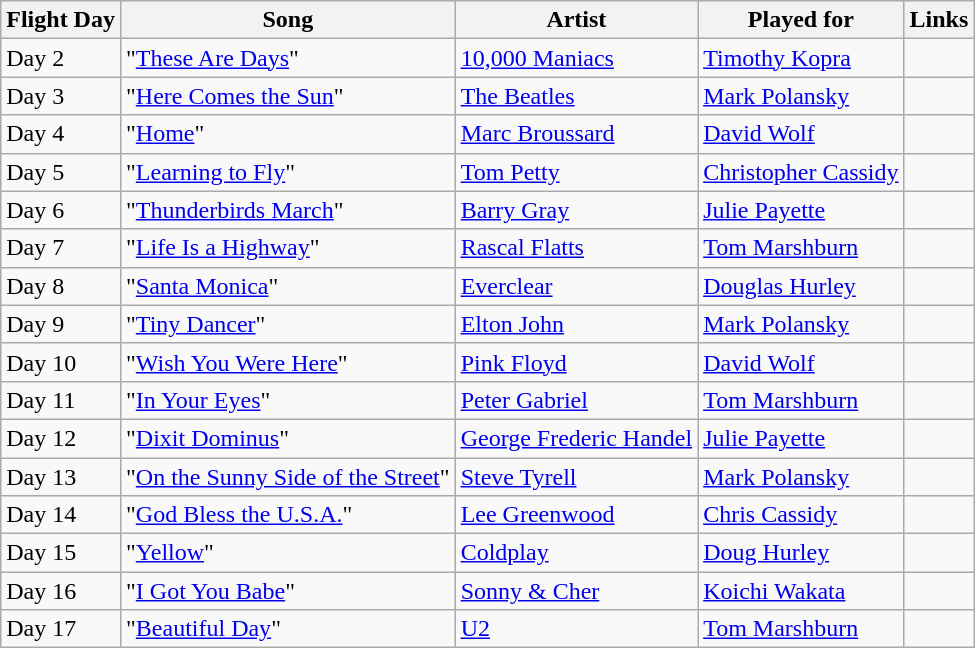<table class="wikitable">
<tr>
<th>Flight Day</th>
<th>Song</th>
<th>Artist</th>
<th>Played for</th>
<th>Links</th>
</tr>
<tr>
<td>Day 2</td>
<td>"<a href='#'>These Are Days</a>"</td>
<td><a href='#'>10,000 Maniacs</a></td>
<td><a href='#'>Timothy Kopra</a></td>
<td>  <br> </td>
</tr>
<tr>
<td>Day 3</td>
<td>"<a href='#'>Here Comes the Sun</a>"</td>
<td><a href='#'>The Beatles</a></td>
<td><a href='#'>Mark Polansky</a></td>
<td>  <br> </td>
</tr>
<tr>
<td>Day 4</td>
<td>"<a href='#'>Home</a>"</td>
<td><a href='#'>Marc Broussard</a></td>
<td><a href='#'>David Wolf</a></td>
<td>  <br> </td>
</tr>
<tr>
<td>Day 5</td>
<td>"<a href='#'>Learning to Fly</a>"</td>
<td><a href='#'>Tom Petty</a></td>
<td><a href='#'>Christopher Cassidy</a></td>
<td>  <br> </td>
</tr>
<tr>
<td>Day 6</td>
<td>"<a href='#'>Thunderbirds March</a>"</td>
<td><a href='#'>Barry Gray</a></td>
<td><a href='#'>Julie Payette</a></td>
<td>  <br> </td>
</tr>
<tr>
<td>Day 7</td>
<td>"<a href='#'>Life Is a Highway</a>"</td>
<td><a href='#'>Rascal Flatts</a></td>
<td><a href='#'>Tom Marshburn</a></td>
<td>  <br> </td>
</tr>
<tr>
<td>Day 8</td>
<td>"<a href='#'>Santa Monica</a>"</td>
<td><a href='#'>Everclear</a></td>
<td><a href='#'>Douglas Hurley</a></td>
<td>  <br> </td>
</tr>
<tr>
<td>Day 9</td>
<td>"<a href='#'>Tiny Dancer</a>"</td>
<td><a href='#'>Elton John</a></td>
<td><a href='#'>Mark Polansky</a></td>
<td>  <br> </td>
</tr>
<tr>
<td>Day 10</td>
<td>"<a href='#'>Wish You Were Here</a>"</td>
<td><a href='#'>Pink Floyd</a></td>
<td><a href='#'>David Wolf</a></td>
<td>  <br> </td>
</tr>
<tr>
<td>Day 11</td>
<td>"<a href='#'>In Your Eyes</a>"</td>
<td><a href='#'>Peter Gabriel</a></td>
<td><a href='#'>Tom Marshburn</a></td>
<td>  <br> </td>
</tr>
<tr>
<td>Day 12</td>
<td>"<a href='#'>Dixit Dominus</a>"</td>
<td><a href='#'>George Frederic Handel</a></td>
<td><a href='#'>Julie Payette</a></td>
<td>  <br> </td>
</tr>
<tr>
<td>Day 13</td>
<td>"<a href='#'>On the Sunny Side of the Street</a>"</td>
<td><a href='#'>Steve Tyrell</a></td>
<td><a href='#'>Mark Polansky</a></td>
<td>  <br> </td>
</tr>
<tr>
<td>Day 14</td>
<td>"<a href='#'>God Bless the U.S.A.</a>"</td>
<td><a href='#'>Lee Greenwood</a></td>
<td><a href='#'>Chris Cassidy</a></td>
<td>  <br> </td>
</tr>
<tr>
<td>Day 15</td>
<td>"<a href='#'>Yellow</a>"</td>
<td><a href='#'>Coldplay</a></td>
<td><a href='#'>Doug Hurley</a></td>
<td>  <br> </td>
</tr>
<tr>
<td>Day 16</td>
<td>"<a href='#'>I Got You Babe</a>"</td>
<td><a href='#'>Sonny & Cher</a></td>
<td><a href='#'>Koichi Wakata</a></td>
<td>  <br> </td>
</tr>
<tr>
<td>Day 17</td>
<td>"<a href='#'>Beautiful Day</a>"</td>
<td><a href='#'>U2</a></td>
<td><a href='#'>Tom Marshburn</a></td>
<td>  <br> </td>
</tr>
</table>
